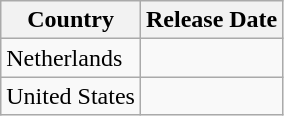<table class="wikitable">
<tr>
<th>Country</th>
<th>Release Date</th>
</tr>
<tr>
<td>Netherlands</td>
<td></td>
</tr>
<tr>
<td>United States</td>
<td></td>
</tr>
</table>
